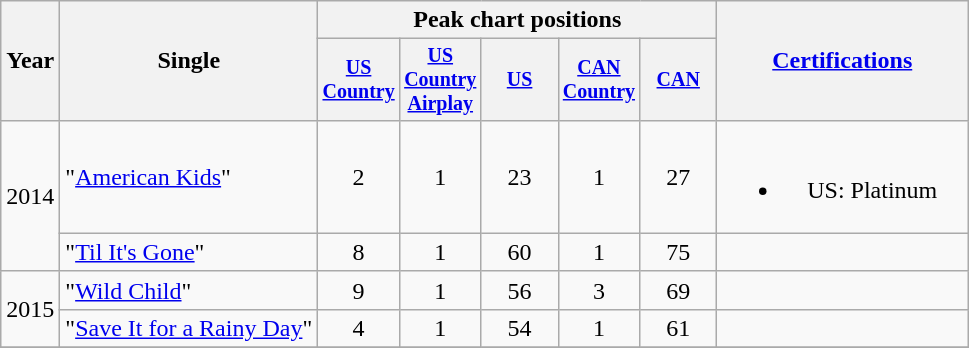<table class="wikitable" style="text-align:center;">
<tr>
<th rowspan="2">Year</th>
<th rowspan="2">Single</th>
<th colspan="5">Peak chart positions</th>
<th rowspan="2" style="width:10em;"><a href='#'>Certifications</a><br></th>
</tr>
<tr style="font-size:smaller;">
<th width="45"><a href='#'>US Country</a><br></th>
<th width="45"><a href='#'>US Country Airplay</a><br></th>
<th width="45"><a href='#'>US</a><br></th>
<th width="45"><a href='#'>CAN Country</a><br></th>
<th width="45"><a href='#'>CAN</a><br></th>
</tr>
<tr>
<td rowspan="2">2014</td>
<td align="left">"<a href='#'>American Kids</a>"</td>
<td>2</td>
<td>1</td>
<td>23</td>
<td>1</td>
<td>27</td>
<td><br><ul><li>US: Platinum</li></ul></td>
</tr>
<tr>
<td align="left">"<a href='#'>Til It's Gone</a>"</td>
<td>8</td>
<td>1</td>
<td>60</td>
<td>1</td>
<td>75</td>
<td></td>
</tr>
<tr>
<td rowspan="2">2015</td>
<td align="left">"<a href='#'>Wild Child</a>"</td>
<td>9</td>
<td>1</td>
<td>56</td>
<td>3</td>
<td>69</td>
<td></td>
</tr>
<tr>
<td align="left">"<a href='#'>Save It for a Rainy Day</a>"</td>
<td>4</td>
<td>1</td>
<td>54</td>
<td>1</td>
<td>61</td>
<td></td>
</tr>
<tr>
</tr>
</table>
